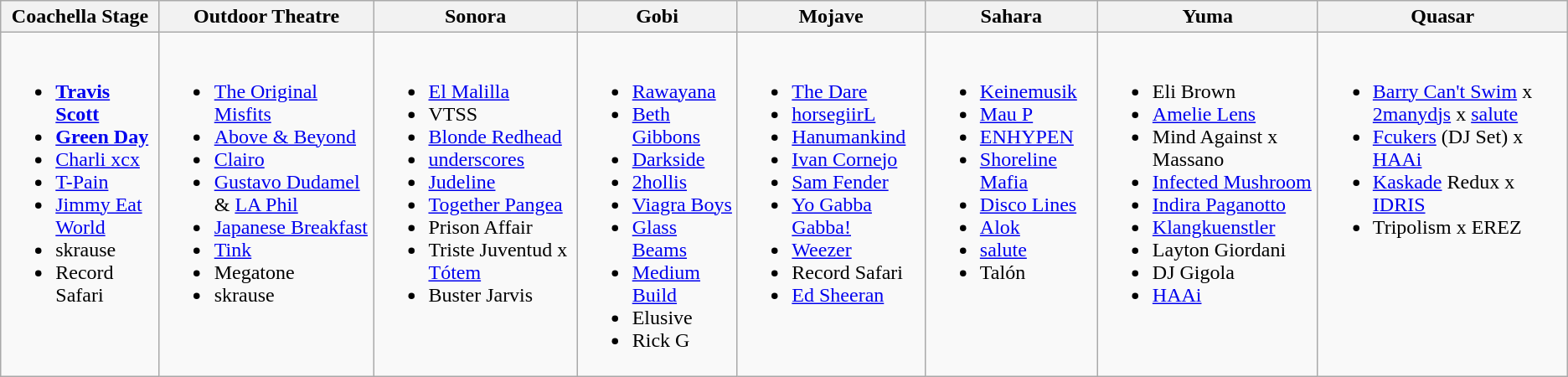<table class="wikitable">
<tr>
<th>Coachella Stage</th>
<th>Outdoor Theatre</th>
<th>Sonora</th>
<th>Gobi</th>
<th>Mojave</th>
<th>Sahara</th>
<th>Yuma</th>
<th>Quasar</th>
</tr>
<tr valign="top">
<td><br><ul><li><strong><a href='#'>Travis Scott</a></strong></li><li><strong><a href='#'>Green Day</a></strong></li><li><a href='#'>Charli xcx</a></li><li><a href='#'>T-Pain</a></li><li><a href='#'>Jimmy Eat World</a></li><li>skrause </li><li>Record Safari </li></ul></td>
<td><br><ul><li><a href='#'>The Original Misfits</a></li><li><a href='#'>Above & Beyond</a></li><li><a href='#'>Clairo</a></li><li><a href='#'>Gustavo Dudamel</a> & <a href='#'>LA Phil</a></li><li><a href='#'>Japanese Breakfast</a></li><li><a href='#'>Tink</a></li><li>Megatone </li><li>skrause </li></ul></td>
<td><br><ul><li><a href='#'>El Malilla</a></li><li>VTSS</li><li><a href='#'>Blonde Redhead</a></li><li><a href='#'>underscores</a></li><li><a href='#'>Judeline</a></li><li><a href='#'>Together Pangea</a></li><li>Prison Affair</li><li>Triste Juventud x <a href='#'>Tótem</a> </li><li>Buster Jarvis </li></ul></td>
<td><br><ul><li><a href='#'>Rawayana</a></li><li><a href='#'>Beth Gibbons</a></li><li><a href='#'>Darkside</a></li><li><a href='#'>2hollis</a></li><li><a href='#'>Viagra Boys</a></li><li><a href='#'>Glass Beams</a></li><li><a href='#'>Medium Build</a></li><li>Elusive </li><li>Rick G </li></ul></td>
<td><br><ul><li><a href='#'>The Dare</a></li><li><a href='#'>horsegiirL</a></li><li><a href='#'>Hanumankind</a></li><li><a href='#'>Ivan Cornejo</a></li><li><a href='#'>Sam Fender</a></li><li><a href='#'>Yo Gabba Gabba!</a></li><li><a href='#'>Weezer</a> </li><li>Record Safari </li><li><a href='#'>Ed Sheeran</a> </li></ul></td>
<td><br><ul><li><a href='#'>Keinemusik</a></li><li><a href='#'>Mau P</a></li><li><a href='#'>ENHYPEN</a></li><li><a href='#'>Shoreline Mafia</a></li><li><a href='#'>Disco Lines</a></li><li><a href='#'>Alok</a></li><li><a href='#'>salute</a></li><li>Talón</li></ul></td>
<td><br><ul><li>Eli Brown</li><li><a href='#'>Amelie Lens</a></li><li>Mind Against x Massano</li><li><a href='#'>Infected Mushroom</a></li><li><a href='#'>Indira Paganotto</a></li><li><a href='#'>Klangkuenstler</a></li><li>Layton Giordani</li><li>DJ Gigola</li><li><a href='#'>HAAi</a></li></ul></td>
<td><br><ul><li><a href='#'>Barry Can't Swim</a> x <a href='#'>2manydjs</a> x <a href='#'>salute</a> </li><li><a href='#'>Fcukers</a> (DJ Set) x <a href='#'>HAAi</a> </li><li><a href='#'>Kaskade</a> Redux x <a href='#'>IDRIS</a> </li><li>Tripolism x EREZ </li></ul></td>
</tr>
</table>
